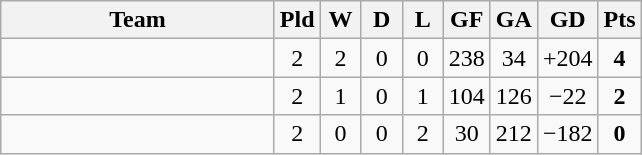<table class="wikitable" style="text-align:center;">
<tr>
<th width=175>Team</th>
<th width=20 abbr="Played">Pld</th>
<th width=20 abbr="Won">W</th>
<th width=20 abbr="Drawn">D</th>
<th width=20 abbr="Lost">L</th>
<th width=20 abbr="Goals for">GF</th>
<th width=20 abbr="Goals against">GA</th>
<th width=20 abbr="Goal difference">GD</th>
<th width=20 abbr="Points">Pts</th>
</tr>
<tr>
<td align=left></td>
<td>2</td>
<td>2</td>
<td>0</td>
<td>0</td>
<td>238</td>
<td>34</td>
<td>+204</td>
<td><strong>4</strong></td>
</tr>
<tr>
<td align=left></td>
<td>2</td>
<td>1</td>
<td>0</td>
<td>1</td>
<td>104</td>
<td>126</td>
<td>−22</td>
<td><strong>2</strong></td>
</tr>
<tr>
<td align=left></td>
<td>2</td>
<td>0</td>
<td>0</td>
<td>2</td>
<td>30</td>
<td>212</td>
<td>−182</td>
<td><strong>0</strong></td>
</tr>
</table>
